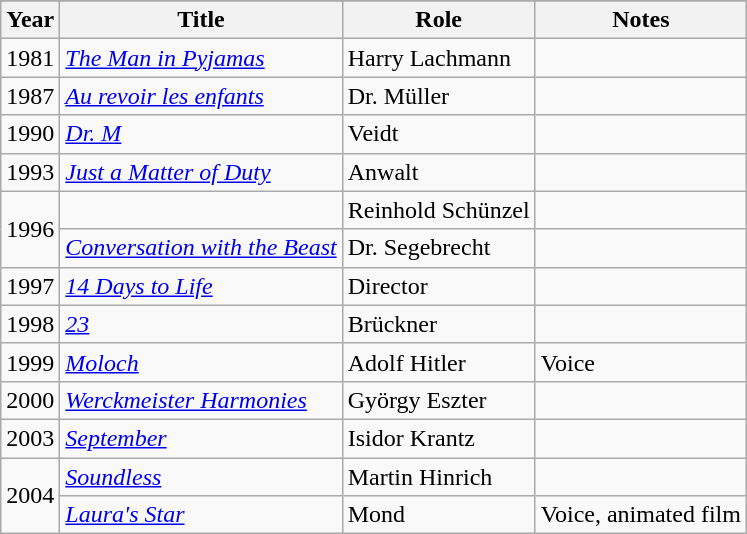<table class="wikitable sortable">
<tr>
</tr>
<tr>
<th>Year</th>
<th>Title</th>
<th>Role</th>
<th class="unsortable">Notes</th>
</tr>
<tr>
<td>1981</td>
<td><em><a href='#'>The Man in Pyjamas</a></em></td>
<td>Harry Lachmann</td>
<td></td>
</tr>
<tr>
<td>1987</td>
<td><em><a href='#'>Au revoir les enfants</a></em></td>
<td>Dr. Müller</td>
<td></td>
</tr>
<tr>
<td>1990</td>
<td><em><a href='#'>Dr. M</a></em></td>
<td>Veidt</td>
<td></td>
</tr>
<tr>
<td>1993</td>
<td><em><a href='#'>Just a Matter of Duty</a></em></td>
<td>Anwalt</td>
<td></td>
</tr>
<tr>
<td rowspan=2>1996</td>
<td><em></em></td>
<td>Reinhold Schünzel</td>
<td></td>
</tr>
<tr>
<td><em><a href='#'>Conversation with the Beast</a></em></td>
<td>Dr. Segebrecht</td>
<td></td>
</tr>
<tr>
<td>1997</td>
<td><em><a href='#'>14 Days to Life</a></em></td>
<td>Director</td>
<td></td>
</tr>
<tr>
<td>1998</td>
<td><em><a href='#'>23</a></em></td>
<td>Brückner</td>
<td></td>
</tr>
<tr>
<td>1999</td>
<td><em><a href='#'>Moloch</a></em></td>
<td>Adolf Hitler</td>
<td>Voice</td>
</tr>
<tr>
<td>2000</td>
<td><em><a href='#'>Werckmeister Harmonies</a></em></td>
<td>György Eszter</td>
<td></td>
</tr>
<tr>
<td>2003</td>
<td><em><a href='#'>September</a></em></td>
<td>Isidor Krantz</td>
<td></td>
</tr>
<tr>
<td rowspan=2>2004</td>
<td><em><a href='#'>Soundless</a></em></td>
<td>Martin Hinrich</td>
<td></td>
</tr>
<tr>
<td><em><a href='#'>Laura's Star</a></em></td>
<td>Mond</td>
<td>Voice, animated film</td>
</tr>
</table>
